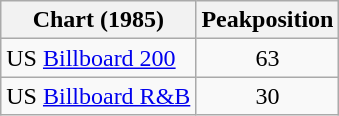<table class="wikitable sortable">
<tr>
<th>Chart (1985)</th>
<th>Peakposition</th>
</tr>
<tr>
<td>US <a href='#'>Billboard 200</a></td>
<td align=center>63</td>
</tr>
<tr>
<td>US <a href='#'>Billboard R&B</a></td>
<td align=center>30</td>
</tr>
</table>
